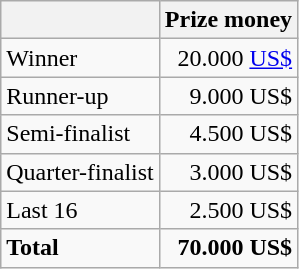<table class="wikitable sortable">
<tr>
<th></th>
<th>Prize money</th>
</tr>
<tr>
<td>Winner</td>
<td style="text-align:right">20.000 <a href='#'>US$</a></td>
</tr>
<tr>
<td>Runner-up</td>
<td style="text-align:right">9.000 US$</td>
</tr>
<tr>
<td>Semi-finalist</td>
<td style="text-align:right">4.500 US$</td>
</tr>
<tr>
<td>Quarter-finalist</td>
<td style="text-align:right">3.000 US$</td>
</tr>
<tr>
<td>Last 16</td>
<td style="text-align:right">2.500 US$</td>
</tr>
<tr>
<td><strong>Total</strong></td>
<td style="text-align:right"><strong>70.000 US$</strong></td>
</tr>
</table>
